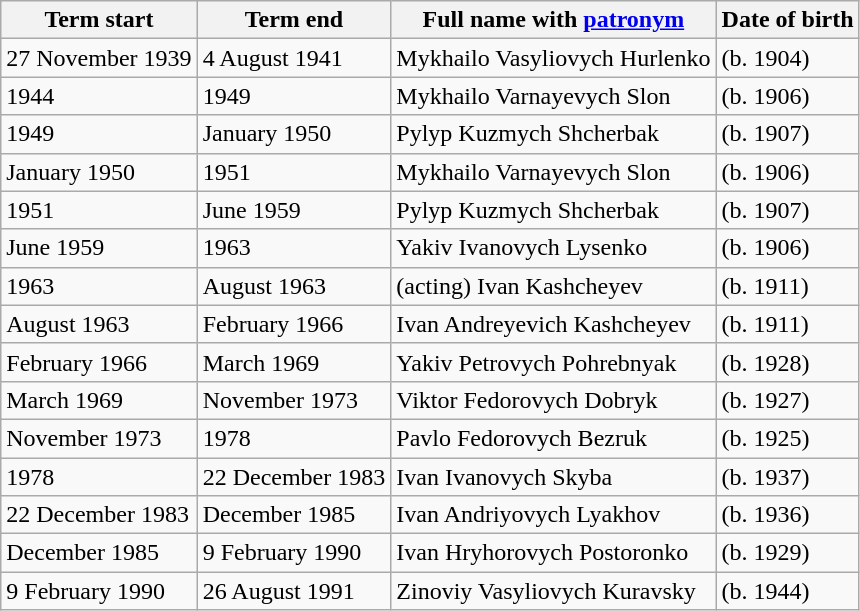<table class="wikitable">
<tr>
<th>Term start</th>
<th>Term end</th>
<th>Full name with <a href='#'>patronym</a></th>
<th>Date of birth</th>
</tr>
<tr>
<td>27 November 1939</td>
<td>4 August 1941</td>
<td>Mykhailo Vasyliovych Hurlenko</td>
<td>(b. 1904)</td>
</tr>
<tr>
<td>1944</td>
<td>1949</td>
<td>Mykhailo Varnayevych Slon</td>
<td>(b. 1906)</td>
</tr>
<tr>
<td>1949</td>
<td>January 1950</td>
<td>Pylyp Kuzmych Shcherbak</td>
<td>(b. 1907)</td>
</tr>
<tr>
<td>January 1950</td>
<td>1951</td>
<td>Mykhailo Varnayevych Slon</td>
<td>(b. 1906)</td>
</tr>
<tr>
<td>1951</td>
<td>June 1959</td>
<td>Pylyp Kuzmych Shcherbak</td>
<td>(b. 1907)</td>
</tr>
<tr>
<td>June 1959</td>
<td>1963</td>
<td>Yakiv Ivanovych Lysenko</td>
<td>(b. 1906)</td>
</tr>
<tr>
<td>1963</td>
<td>August 1963</td>
<td>(acting) Ivan Kashcheyev</td>
<td>(b. 1911)</td>
</tr>
<tr>
<td>August 1963</td>
<td>February 1966</td>
<td>Ivan Andreyevich Kashcheyev</td>
<td>(b. 1911)</td>
</tr>
<tr>
<td>February 1966</td>
<td>March 1969</td>
<td>Yakiv Petrovych Pohrebnyak</td>
<td>(b. 1928)</td>
</tr>
<tr>
<td>March 1969</td>
<td>November 1973</td>
<td>Viktor Fedorovych Dobryk</td>
<td>(b. 1927)</td>
</tr>
<tr>
<td>November 1973</td>
<td>1978</td>
<td>Pavlo Fedorovych Bezruk</td>
<td>(b. 1925)</td>
</tr>
<tr>
<td>1978</td>
<td>22 December 1983</td>
<td>Ivan Ivanovych Skyba</td>
<td>(b. 1937)</td>
</tr>
<tr>
<td>22 December 1983</td>
<td>December 1985</td>
<td>Ivan Andriyovych Lyakhov</td>
<td>(b. 1936)</td>
</tr>
<tr>
<td>December 1985</td>
<td>9 February 1990</td>
<td>Ivan Hryhorovych Postoronko</td>
<td>(b. 1929)</td>
</tr>
<tr>
<td>9 February 1990</td>
<td>26 August 1991</td>
<td>Zinoviy Vasyliovych Kuravsky</td>
<td>(b. 1944)</td>
</tr>
</table>
